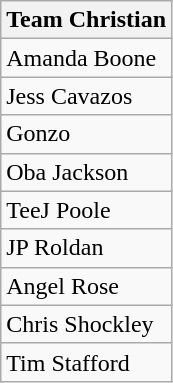<table class="wikitable" style="display: inline-table;">
<tr>
<th>Team Christian</th>
</tr>
<tr>
<td>Amanda Boone</td>
</tr>
<tr>
<td>Jess Cavazos</td>
</tr>
<tr>
<td>Gonzo</td>
</tr>
<tr>
<td>Oba Jackson</td>
</tr>
<tr>
<td>TeeJ Poole</td>
</tr>
<tr>
<td>JP Roldan</td>
</tr>
<tr>
<td>Angel Rose</td>
</tr>
<tr>
<td>Chris Shockley</td>
</tr>
<tr>
<td>Tim Stafford</td>
</tr>
</table>
